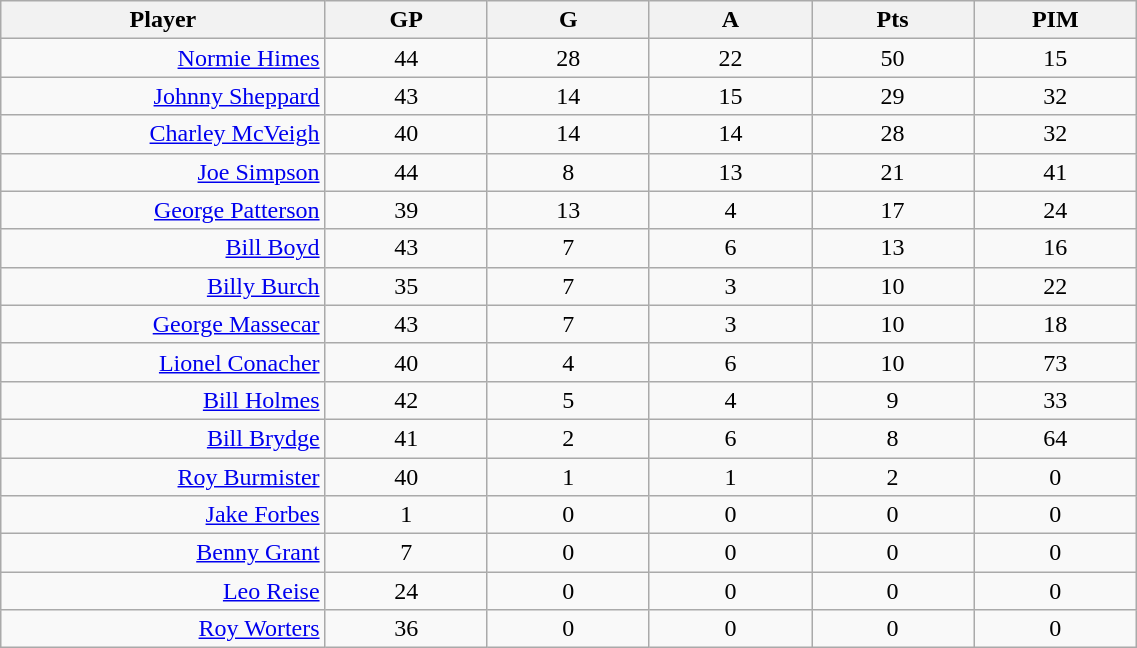<table class="wikitable sortable" width="60%">
<tr ALIGN="center">
<th bgcolor="#DDDDFF" width="10%">Player</th>
<th bgcolor="#DDDDFF" width="5%">GP</th>
<th bgcolor="#DDDDFF" width="5%">G</th>
<th bgcolor="#DDDDFF" width="5%">A</th>
<th bgcolor="#DDDDFF" width="5%">Pts</th>
<th bgcolor="#DDDDFF" width="5%">PIM</th>
</tr>
<tr align="center">
<td align="right"><a href='#'>Normie Himes</a></td>
<td>44</td>
<td>28</td>
<td>22</td>
<td>50</td>
<td>15</td>
</tr>
<tr align="center">
<td align="right"><a href='#'>Johnny Sheppard</a></td>
<td>43</td>
<td>14</td>
<td>15</td>
<td>29</td>
<td>32</td>
</tr>
<tr align="center">
<td align="right"><a href='#'>Charley McVeigh</a></td>
<td>40</td>
<td>14</td>
<td>14</td>
<td>28</td>
<td>32</td>
</tr>
<tr align="center">
<td align="right"><a href='#'>Joe Simpson</a></td>
<td>44</td>
<td>8</td>
<td>13</td>
<td>21</td>
<td>41</td>
</tr>
<tr align="center">
<td align="right"><a href='#'>George Patterson</a></td>
<td>39</td>
<td>13</td>
<td>4</td>
<td>17</td>
<td>24</td>
</tr>
<tr align="center">
<td align="right"><a href='#'>Bill Boyd</a></td>
<td>43</td>
<td>7</td>
<td>6</td>
<td>13</td>
<td>16</td>
</tr>
<tr align="center">
<td align="right"><a href='#'>Billy Burch</a></td>
<td>35</td>
<td>7</td>
<td>3</td>
<td>10</td>
<td>22</td>
</tr>
<tr align="center">
<td align="right"><a href='#'>George Massecar</a></td>
<td>43</td>
<td>7</td>
<td>3</td>
<td>10</td>
<td>18</td>
</tr>
<tr align="center">
<td align="right"><a href='#'>Lionel Conacher</a></td>
<td>40</td>
<td>4</td>
<td>6</td>
<td>10</td>
<td>73</td>
</tr>
<tr align="center">
<td align="right"><a href='#'>Bill Holmes</a></td>
<td>42</td>
<td>5</td>
<td>4</td>
<td>9</td>
<td>33</td>
</tr>
<tr align="center">
<td align="right"><a href='#'>Bill Brydge</a></td>
<td>41</td>
<td>2</td>
<td>6</td>
<td>8</td>
<td>64</td>
</tr>
<tr align="center">
<td align="right"><a href='#'>Roy Burmister</a></td>
<td>40</td>
<td>1</td>
<td>1</td>
<td>2</td>
<td>0</td>
</tr>
<tr align="center">
<td align="right"><a href='#'>Jake Forbes</a></td>
<td>1</td>
<td>0</td>
<td>0</td>
<td>0</td>
<td>0</td>
</tr>
<tr align="center">
<td align="right"><a href='#'>Benny Grant</a></td>
<td>7</td>
<td>0</td>
<td>0</td>
<td>0</td>
<td>0</td>
</tr>
<tr align="center">
<td align="right"><a href='#'>Leo Reise</a></td>
<td>24</td>
<td>0</td>
<td>0</td>
<td>0</td>
<td>0</td>
</tr>
<tr align="center">
<td align="right"><a href='#'>Roy Worters</a></td>
<td>36</td>
<td>0</td>
<td>0</td>
<td>0</td>
<td>0</td>
</tr>
</table>
